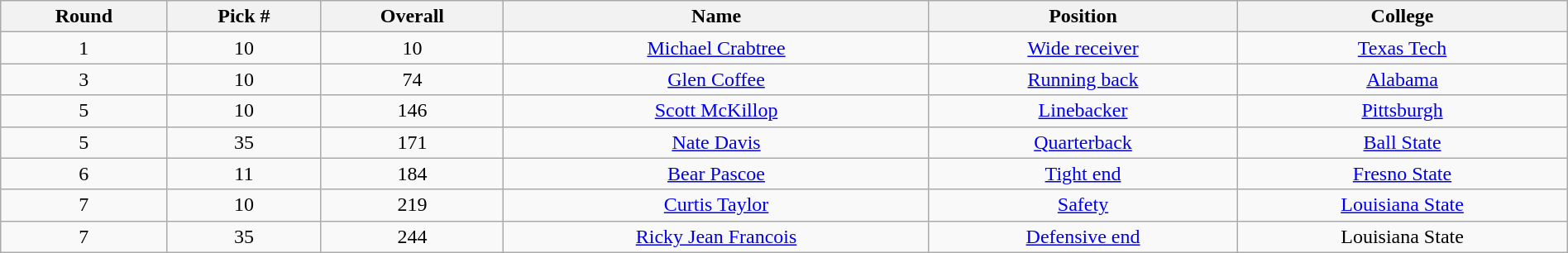<table class="wikitable sortable sortable" style="width: 100%; text-align:center">
<tr>
<th>Round</th>
<th>Pick #</th>
<th>Overall</th>
<th>Name</th>
<th>Position</th>
<th>College</th>
</tr>
<tr>
<td>1</td>
<td>10</td>
<td>10</td>
<td><a href='#'>Michael Crabtree</a></td>
<td><a href='#'>Wide receiver</a></td>
<td><a href='#'>Texas Tech</a></td>
</tr>
<tr>
<td>3</td>
<td>10</td>
<td>74</td>
<td><a href='#'>Glen Coffee</a></td>
<td><a href='#'>Running back</a></td>
<td><a href='#'>Alabama</a></td>
</tr>
<tr>
<td>5</td>
<td>10</td>
<td>146</td>
<td><a href='#'>Scott McKillop</a></td>
<td><a href='#'>Linebacker</a></td>
<td><a href='#'>Pittsburgh</a></td>
</tr>
<tr>
<td>5</td>
<td>35</td>
<td>171</td>
<td><a href='#'>Nate Davis</a></td>
<td><a href='#'>Quarterback</a></td>
<td><a href='#'>Ball State</a></td>
</tr>
<tr>
<td>6</td>
<td>11</td>
<td>184</td>
<td><a href='#'>Bear Pascoe</a></td>
<td><a href='#'>Tight end</a></td>
<td><a href='#'>Fresno State</a></td>
</tr>
<tr>
<td>7</td>
<td>10</td>
<td>219</td>
<td><a href='#'>Curtis Taylor</a></td>
<td><a href='#'>Safety</a></td>
<td><a href='#'>Louisiana State</a></td>
</tr>
<tr>
<td>7</td>
<td>35</td>
<td>244</td>
<td><a href='#'>Ricky Jean Francois</a></td>
<td><a href='#'>Defensive end</a></td>
<td>Louisiana State</td>
</tr>
</table>
